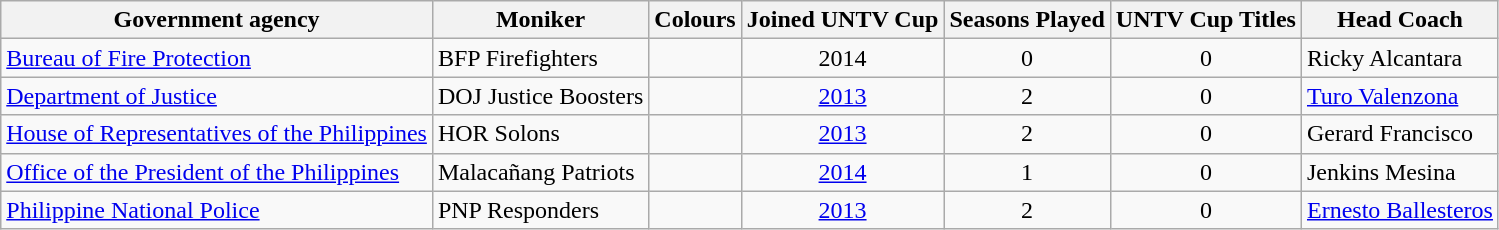<table class=wikitable>
<tr>
<th>Government agency</th>
<th>Moniker</th>
<th>Colours</th>
<th>Joined UNTV Cup</th>
<th>Seasons Played</th>
<th>UNTV Cup Titles</th>
<th>Head Coach</th>
</tr>
<tr>
<td><a href='#'>Bureau of Fire Protection</a></td>
<td>BFP Firefighters</td>
<td align=center;> </td>
<td style="text-align:center;">2014</td>
<td style="text-align:center;">0</td>
<td style="text-align:center;">0</td>
<td>Ricky Alcantara</td>
</tr>
<tr>
<td><a href='#'>Department of Justice</a></td>
<td>DOJ Justice Boosters</td>
<td align=center;> </td>
<td style="text-align:center;"><a href='#'>2013</a></td>
<td style="text-align:center;">2</td>
<td style="text-align:center;">0</td>
<td><a href='#'>Turo Valenzona</a></td>
</tr>
<tr>
<td><a href='#'>House of Representatives of the Philippines</a></td>
<td>HOR Solons</td>
<td align=center;> </td>
<td style="text-align:center;"><a href='#'>2013</a></td>
<td style="text-align:center;">2</td>
<td style="text-align:center;">0</td>
<td>Gerard Francisco</td>
</tr>
<tr>
<td><a href='#'>Office of the President of the Philippines</a></td>
<td>Malacañang Patriots</td>
<td align=center;>  </td>
<td style="text-align:center;"><a href='#'>2014</a></td>
<td style="text-align:center;">1</td>
<td style="text-align:center;">0</td>
<td>Jenkins Mesina</td>
</tr>
<tr>
<td><a href='#'>Philippine National Police</a></td>
<td>PNP Responders</td>
<td align=center;> </td>
<td style="text-align:center;"><a href='#'>2013</a></td>
<td style="text-align:center;">2</td>
<td style="text-align:center;">0</td>
<td><a href='#'>Ernesto Ballesteros</a></td>
</tr>
</table>
